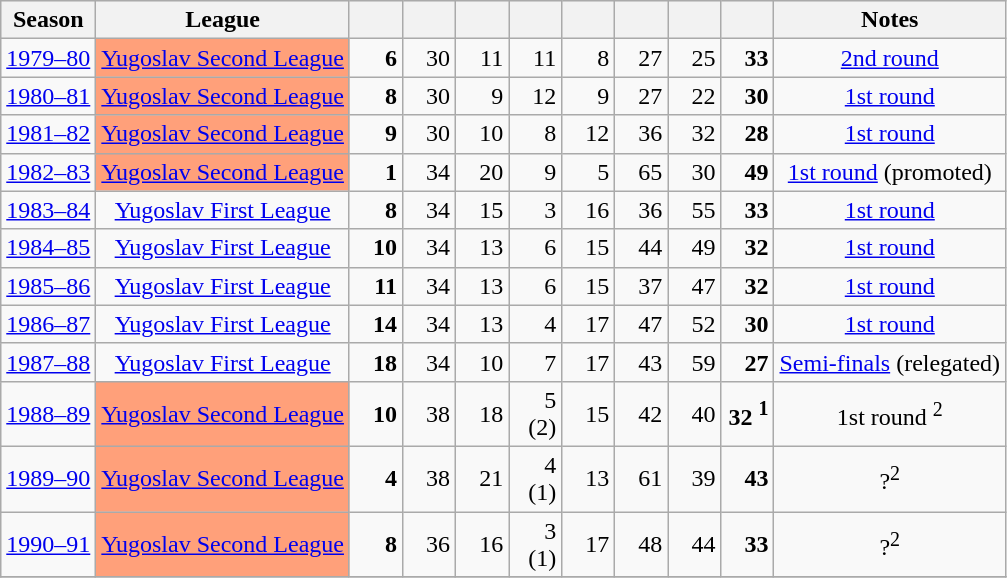<table class="wikitable sortable collapsible collapsed" style="text-align: center; font-size: 100%;">
<tr style="background:#efefef;">
<th>Season</th>
<th>League</th>
<th width=28></th>
<th width=28></th>
<th width=28></th>
<th width=28></th>
<th width=28></th>
<th width=28></th>
<th width=28></th>
<th width=28></th>
<th>Notes</th>
</tr>
<tr>
<td><a href='#'>1979–80</a></td>
<td style="background:#ffa07a;"><a href='#'>Yugoslav Second League</a></td>
<td align=right><strong>6</strong></td>
<td align=right>30</td>
<td align=right>11</td>
<td align=right>11</td>
<td align=right>8</td>
<td align=right>27</td>
<td align=right>25</td>
<td align=right><strong>33</strong></td>
<td><a href='#'>2nd round</a></td>
</tr>
<tr>
<td><a href='#'>1980–81</a></td>
<td style="background:#ffa07a;"><a href='#'>Yugoslav Second League</a></td>
<td align=right><strong>8</strong></td>
<td align=right>30</td>
<td align=right>9</td>
<td align=right>12</td>
<td align=right>9</td>
<td align=right>27</td>
<td align=right>22</td>
<td align=right><strong>30</strong></td>
<td><a href='#'>1st round</a></td>
</tr>
<tr>
<td><a href='#'>1981–82</a></td>
<td style="background:#ffa07a;"><a href='#'>Yugoslav Second League</a></td>
<td align=right><strong>9</strong></td>
<td align=right>30</td>
<td align=right>10</td>
<td align=right>8</td>
<td align=right>12</td>
<td align=right>36</td>
<td align=right>32</td>
<td align=right><strong>28</strong></td>
<td><a href='#'>1st round</a></td>
</tr>
<tr>
<td><a href='#'>1982–83</a></td>
<td style="background:#ffa07a;"><a href='#'>Yugoslav Second League</a></td>
<td align=right><strong>1</strong></td>
<td align=right>34</td>
<td align=right>20</td>
<td align=right>9</td>
<td align=right>5</td>
<td align=right>65</td>
<td align=right>30</td>
<td align=right><strong>49</strong></td>
<td><a href='#'>1st round</a> (promoted)</td>
</tr>
<tr>
<td><a href='#'>1983–84</a></td>
<td><a href='#'>Yugoslav First League</a></td>
<td align=right><strong>8</strong></td>
<td align=right>34</td>
<td align=right>15</td>
<td align=right>3</td>
<td align=right>16</td>
<td align=right>36</td>
<td align=right>55</td>
<td align=right><strong>33</strong></td>
<td><a href='#'>1st round</a></td>
</tr>
<tr>
<td><a href='#'>1984–85</a></td>
<td><a href='#'>Yugoslav First League</a></td>
<td align=right><strong>10</strong></td>
<td align=right>34</td>
<td align=right>13</td>
<td align=right>6</td>
<td align=right>15</td>
<td align=right>44</td>
<td align=right>49</td>
<td align=right><strong>32</strong></td>
<td><a href='#'>1st round</a></td>
</tr>
<tr>
<td><a href='#'>1985–86</a></td>
<td><a href='#'>Yugoslav First League</a></td>
<td align=right><strong>11</strong></td>
<td align=right>34</td>
<td align=right>13</td>
<td align=right>6</td>
<td align=right>15</td>
<td align=right>37</td>
<td align=right>47</td>
<td align=right><strong>32</strong></td>
<td><a href='#'>1st round</a></td>
</tr>
<tr>
<td><a href='#'>1986–87</a></td>
<td><a href='#'>Yugoslav First League</a></td>
<td align=right><strong>14</strong></td>
<td align=right>34</td>
<td align=right>13</td>
<td align=right>4</td>
<td align=right>17</td>
<td align=right>47</td>
<td align=right>52</td>
<td align=right><strong>30</strong></td>
<td><a href='#'>1st round</a></td>
</tr>
<tr>
<td><a href='#'>1987–88</a></td>
<td><a href='#'>Yugoslav First League</a></td>
<td align=right><strong>18</strong></td>
<td align=right>34</td>
<td align=right>10</td>
<td align=right>7</td>
<td align=right>17</td>
<td align=right>43</td>
<td align=right>59</td>
<td align=right><strong>27</strong></td>
<td><a href='#'>Semi-finals</a> (relegated)</td>
</tr>
<tr>
<td><a href='#'>1988–89</a></td>
<td style="background:#ffa07a;"><a href='#'>Yugoslav Second League</a></td>
<td align=right><strong>10</strong></td>
<td align=right>38</td>
<td align=right>18</td>
<td align=right>5 (2)</td>
<td align=right>15</td>
<td align=right>42</td>
<td align=right>40</td>
<td align=right><strong>32 <sup>1</sup></strong></td>
<td>1st round <sup>2</sup></td>
</tr>
<tr>
<td><a href='#'>1989–90</a></td>
<td style="background:#ffa07a;"><a href='#'>Yugoslav Second League</a></td>
<td align=right><strong>4</strong></td>
<td align=right>38</td>
<td align=right>21</td>
<td align=right>4 (1)</td>
<td align=right>13</td>
<td align=right>61</td>
<td align=right>39</td>
<td align=right><strong>43</strong></td>
<td>?<sup>2</sup></td>
</tr>
<tr>
<td><a href='#'>1990–91</a></td>
<td style="background:#ffa07a;"><a href='#'>Yugoslav Second League</a></td>
<td align=right><strong>8</strong></td>
<td align=right>36</td>
<td align=right>16</td>
<td align=right>3 (1)</td>
<td align=right>17</td>
<td align=right>48</td>
<td align=right>44</td>
<td align=right><strong>33</strong></td>
<td>?<sup>2</sup></td>
</tr>
<tr>
</tr>
</table>
